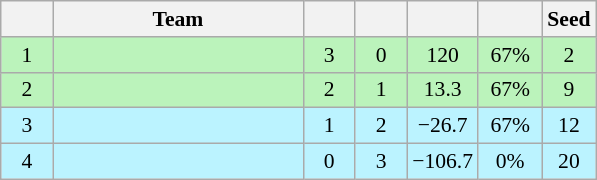<table class="wikitable" style="text-align:center;font-size: 90%;">
<tr>
<th width="28px"></th>
<th width="160px">Team</th>
<th width="28px"></th>
<th width="28px"></th>
<th width="36px"></th>
<th width="36px"></th>
<th width="28px">Seed</th>
</tr>
<tr style="background-color:#BBF3BB;">
<td>1</td>
<td style="text-align:left;"></td>
<td>3</td>
<td>0</td>
<td>120</td>
<td>67%</td>
<td>2</td>
</tr>
<tr style="background-color:#BBF3BB;">
<td>2</td>
<td style="text-align:left;"></td>
<td>2</td>
<td>1</td>
<td>13.3</td>
<td>67%</td>
<td>9</td>
</tr>
<tr style="background-color:#BBF3FF;">
<td>3</td>
<td style="text-align:left;"></td>
<td>1</td>
<td>2</td>
<td>−26.7</td>
<td>67%</td>
<td>12</td>
</tr>
<tr style="background-color:#BBF3FF;">
<td>4</td>
<td style="text-align:left;"></td>
<td>0</td>
<td>3</td>
<td>−106.7</td>
<td>0%</td>
<td>20</td>
</tr>
</table>
